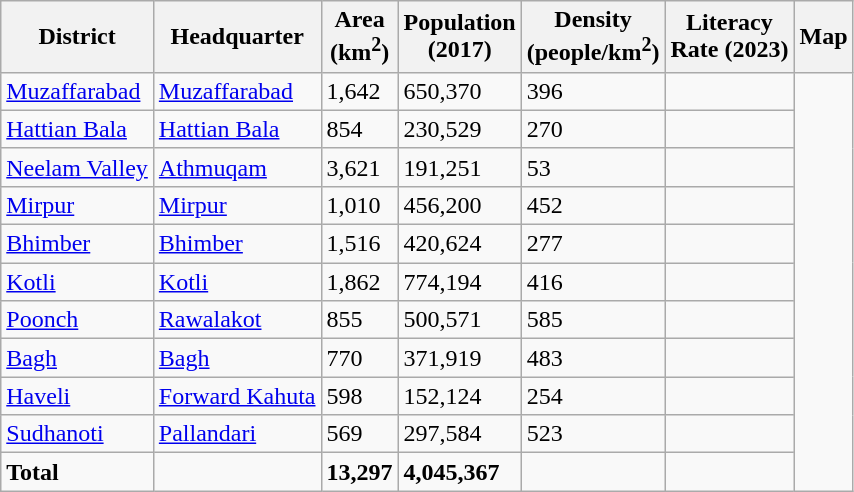<table class="wikitable sortable static-row-numbers static-row-header-hash">
<tr>
<th>District</th>
<th>Headquarter</th>
<th>Area<br>(km<sup>2</sup>)</th>
<th>Population<br>(2017)</th>
<th>Density<br>(people/km<sup>2</sup>)</th>
<th>Literacy<br>Rate
(2023)</th>
<th>Map</th>
</tr>
<tr>
<td><a href='#'>Muzaffarabad</a></td>
<td><a href='#'>Muzaffarabad</a></td>
<td>1,642</td>
<td>650,370</td>
<td>396</td>
<td></td>
<td rowspan="11"></td>
</tr>
<tr>
<td><a href='#'>Hattian Bala</a></td>
<td><a href='#'>Hattian Bala</a></td>
<td>854</td>
<td>230,529</td>
<td>270</td>
<td></td>
</tr>
<tr>
<td><a href='#'>Neelam Valley</a></td>
<td><a href='#'>Athmuqam</a></td>
<td>3,621</td>
<td>191,251</td>
<td>53</td>
<td></td>
</tr>
<tr>
<td><a href='#'>Mirpur</a></td>
<td><a href='#'>Mirpur</a></td>
<td>1,010</td>
<td>456,200</td>
<td>452</td>
<td></td>
</tr>
<tr>
<td><a href='#'>Bhimber</a></td>
<td><a href='#'>Bhimber</a></td>
<td>1,516</td>
<td>420,624</td>
<td>277</td>
<td></td>
</tr>
<tr>
<td><a href='#'>Kotli</a></td>
<td><a href='#'>Kotli</a></td>
<td>1,862</td>
<td>774,194</td>
<td>416</td>
<td></td>
</tr>
<tr>
<td><a href='#'>Poonch</a></td>
<td><a href='#'>Rawalakot</a></td>
<td>855</td>
<td>500,571</td>
<td>585</td>
<td></td>
</tr>
<tr>
<td><a href='#'>Bagh</a></td>
<td><a href='#'>Bagh</a></td>
<td>770</td>
<td>371,919</td>
<td>483</td>
<td></td>
</tr>
<tr>
<td><a href='#'>Haveli</a></td>
<td><a href='#'>Forward Kahuta</a></td>
<td>598</td>
<td>152,124</td>
<td>254</td>
<td></td>
</tr>
<tr>
<td><a href='#'>Sudhanoti</a></td>
<td><a href='#'>Pallandari</a></td>
<td>569</td>
<td>297,584</td>
<td>523</td>
<td></td>
</tr>
<tr>
<td><strong>Total</strong></td>
<td></td>
<td><strong>13,297</strong></td>
<td><strong>4,045,367</strong></td>
<td></td>
<td></td>
</tr>
</table>
